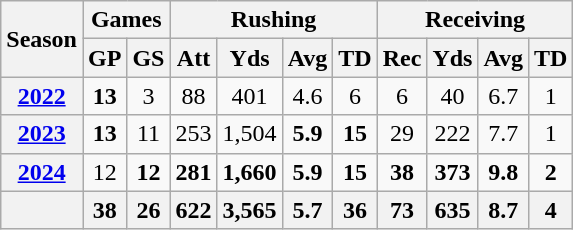<table class="wikitable" style="text-align:center;">
<tr>
<th rowspan="2">Season</th>
<th colspan="2">Games</th>
<th colspan="4">Rushing</th>
<th colspan="4">Receiving</th>
</tr>
<tr>
<th>GP</th>
<th>GS</th>
<th>Att</th>
<th>Yds</th>
<th>Avg</th>
<th>TD</th>
<th>Rec</th>
<th>Yds</th>
<th>Avg</th>
<th>TD</th>
</tr>
<tr>
<th><a href='#'>2022</a></th>
<td><strong>13</strong></td>
<td>3</td>
<td>88</td>
<td>401</td>
<td>4.6</td>
<td>6</td>
<td>6</td>
<td>40</td>
<td>6.7</td>
<td>1</td>
</tr>
<tr>
<th><a href='#'>2023</a></th>
<td><strong>13</strong></td>
<td>11</td>
<td>253</td>
<td>1,504</td>
<td><strong>5.9</strong></td>
<td><strong>15</strong></td>
<td>29</td>
<td>222</td>
<td>7.7</td>
<td>1</td>
</tr>
<tr>
<th><a href='#'>2024</a></th>
<td>12</td>
<td><strong>12</strong></td>
<td><strong>281</strong></td>
<td><strong>1,660</strong></td>
<td><strong>5.9</strong></td>
<td><strong>15</strong></td>
<td><strong>38</strong></td>
<td><strong>373</strong></td>
<td><strong>9.8</strong></td>
<td><strong>2</strong></td>
</tr>
<tr>
<th></th>
<th>38</th>
<th>26</th>
<th>622</th>
<th>3,565</th>
<th>5.7</th>
<th>36</th>
<th>73</th>
<th>635</th>
<th>8.7</th>
<th>4</th>
</tr>
</table>
